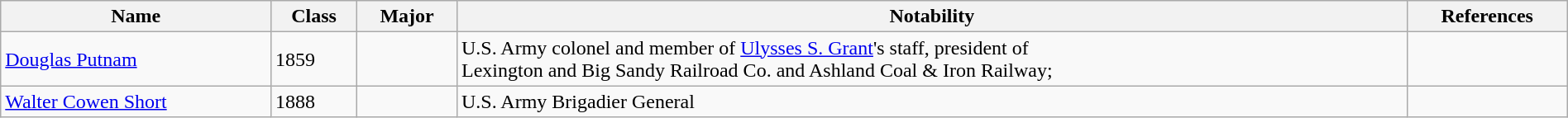<table class="wikitable sortable" style="width:100%;">
<tr>
<th>Name</th>
<th>Class</th>
<th>Major</th>
<th>Notability</th>
<th>References</th>
</tr>
<tr>
<td><a href='#'>Douglas Putnam</a></td>
<td>1859</td>
<td></td>
<td>U.S. Army colonel and member of <a href='#'>Ulysses S. Grant</a>'s staff, president of<br>Lexington and Big Sandy Railroad Co. and Ashland Coal & Iron Railway;</td>
<td></td>
</tr>
<tr>
<td><a href='#'>Walter Cowen Short</a></td>
<td>1888</td>
<td></td>
<td>U.S. Army Brigadier General</td>
<td></td>
</tr>
</table>
